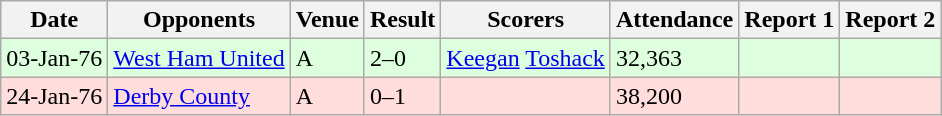<table class=wikitable>
<tr>
<th>Date</th>
<th>Opponents</th>
<th>Venue</th>
<th>Result</th>
<th>Scorers</th>
<th>Attendance</th>
<th>Report 1</th>
<th>Report 2</th>
</tr>
<tr bgcolor="#ddffdd">
<td>03-Jan-76</td>
<td><a href='#'>West Ham United</a></td>
<td>A</td>
<td>2–0</td>
<td><a href='#'>Keegan</a>  <a href='#'>Toshack</a> </td>
<td>32,363</td>
<td></td>
<td></td>
</tr>
<tr bgcolor="#ffdddd">
<td>24-Jan-76</td>
<td><a href='#'>Derby County</a></td>
<td>A</td>
<td>0–1</td>
<td></td>
<td>38,200</td>
<td></td>
<td></td>
</tr>
</table>
